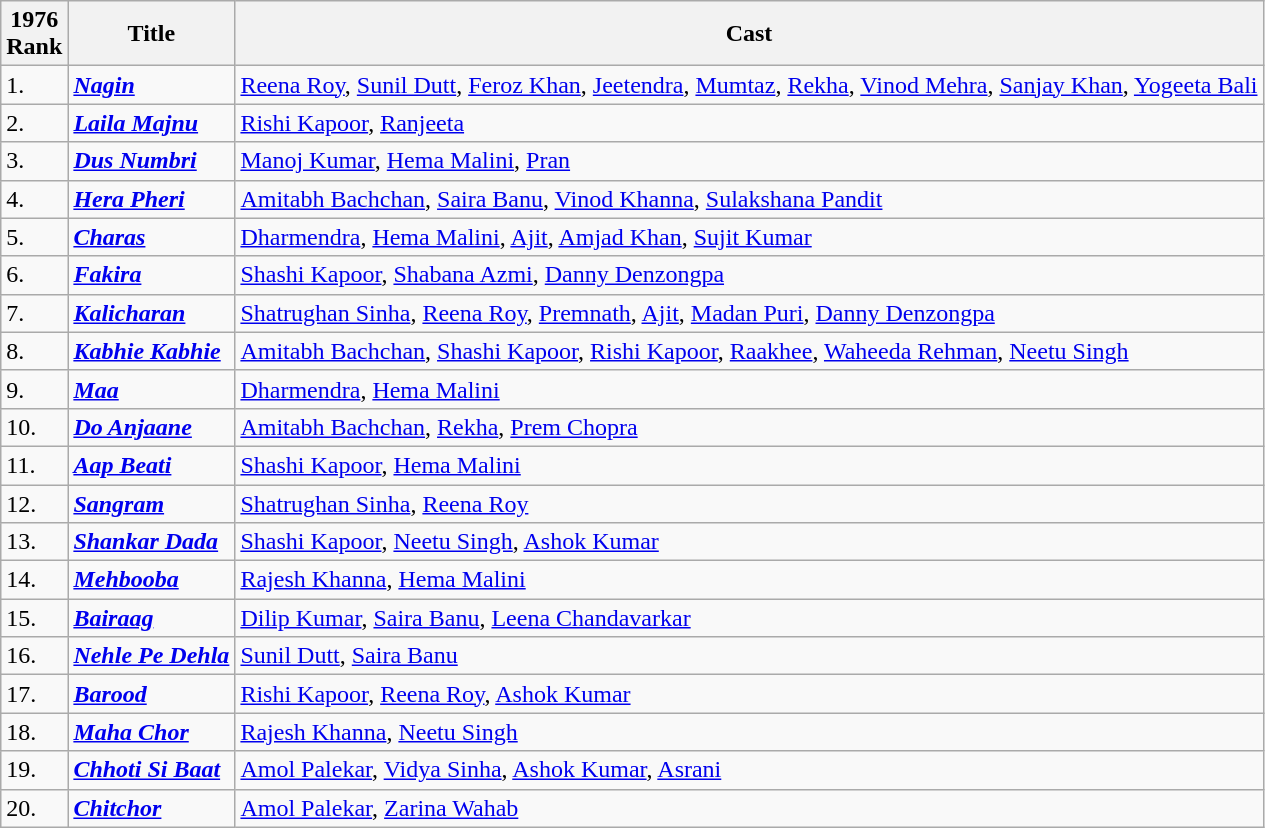<table class="wikitable">
<tr>
<th>1976<br>Rank</th>
<th>Title</th>
<th>Cast</th>
</tr>
<tr>
<td>1.</td>
<td><strong><em><a href='#'>Nagin</a></em></strong></td>
<td><a href='#'>Reena Roy</a>, <a href='#'>Sunil Dutt</a>, <a href='#'>Feroz Khan</a>, <a href='#'>Jeetendra</a>, <a href='#'>Mumtaz</a>, <a href='#'>Rekha</a>, <a href='#'>Vinod Mehra</a>, <a href='#'>Sanjay Khan</a>, <a href='#'>Yogeeta Bali</a></td>
</tr>
<tr>
<td>2.</td>
<td><strong><em><a href='#'>Laila Majnu</a></em></strong></td>
<td><a href='#'>Rishi Kapoor</a>, <a href='#'>Ranjeeta</a></td>
</tr>
<tr>
<td>3.</td>
<td><strong><em><a href='#'>Dus Numbri</a></em></strong></td>
<td><a href='#'>Manoj Kumar</a>, <a href='#'>Hema Malini</a>, <a href='#'>Pran</a></td>
</tr>
<tr>
<td>4.</td>
<td><strong><em><a href='#'>Hera Pheri</a></em></strong></td>
<td><a href='#'>Amitabh Bachchan</a>, <a href='#'>Saira Banu</a>, <a href='#'>Vinod Khanna</a>, <a href='#'>Sulakshana Pandit</a></td>
</tr>
<tr>
<td>5.</td>
<td><strong><em><a href='#'>Charas</a></em></strong></td>
<td><a href='#'>Dharmendra</a>, <a href='#'>Hema Malini</a>, <a href='#'>Ajit</a>, <a href='#'>Amjad Khan</a>, <a href='#'>Sujit Kumar</a></td>
</tr>
<tr>
<td>6.</td>
<td><strong><em><a href='#'>Fakira</a></em></strong></td>
<td><a href='#'>Shashi Kapoor</a>, <a href='#'>Shabana Azmi</a>, <a href='#'>Danny Denzongpa</a></td>
</tr>
<tr>
<td>7.</td>
<td><strong><em><a href='#'>Kalicharan</a></em></strong></td>
<td><a href='#'>Shatrughan Sinha</a>, <a href='#'>Reena Roy</a>, <a href='#'>Premnath</a>, <a href='#'>Ajit</a>, <a href='#'>Madan Puri</a>, <a href='#'>Danny Denzongpa</a></td>
</tr>
<tr>
<td>8.</td>
<td><strong><em><a href='#'>Kabhie Kabhie</a></em></strong></td>
<td><a href='#'>Amitabh Bachchan</a>, <a href='#'>Shashi Kapoor</a>, <a href='#'>Rishi Kapoor</a>, <a href='#'>Raakhee</a>, <a href='#'>Waheeda Rehman</a>, <a href='#'>Neetu Singh</a></td>
</tr>
<tr>
<td>9.</td>
<td><strong><em><a href='#'>Maa</a></em></strong></td>
<td><a href='#'>Dharmendra</a>, <a href='#'>Hema Malini</a></td>
</tr>
<tr>
<td>10.</td>
<td><strong><em><a href='#'>Do Anjaane</a></em></strong></td>
<td><a href='#'>Amitabh Bachchan</a>, <a href='#'>Rekha</a>, <a href='#'>Prem Chopra</a></td>
</tr>
<tr>
<td>11.</td>
<td><strong><em><a href='#'>Aap Beati</a></em></strong></td>
<td><a href='#'>Shashi Kapoor</a>, <a href='#'>Hema Malini</a></td>
</tr>
<tr>
<td>12.</td>
<td><strong><em><a href='#'>Sangram</a></em></strong></td>
<td><a href='#'>Shatrughan Sinha</a>, <a href='#'>Reena Roy</a></td>
</tr>
<tr>
<td>13.</td>
<td><strong><em><a href='#'>Shankar Dada</a></em></strong></td>
<td><a href='#'>Shashi Kapoor</a>, <a href='#'>Neetu Singh</a>, <a href='#'>Ashok Kumar</a></td>
</tr>
<tr>
<td>14.</td>
<td><strong><em><a href='#'>Mehbooba</a></em></strong></td>
<td><a href='#'>Rajesh Khanna</a>, <a href='#'>Hema Malini</a></td>
</tr>
<tr>
<td>15.</td>
<td><strong><em><a href='#'>Bairaag</a></em></strong></td>
<td><a href='#'>Dilip Kumar</a>, <a href='#'>Saira Banu</a>, <a href='#'>Leena Chandavarkar</a></td>
</tr>
<tr>
<td>16.</td>
<td><strong><em><a href='#'>Nehle Pe Dehla</a></em></strong></td>
<td><a href='#'>Sunil Dutt</a>, <a href='#'>Saira Banu</a></td>
</tr>
<tr>
<td>17.</td>
<td><strong><em><a href='#'>Barood</a></em></strong></td>
<td><a href='#'>Rishi Kapoor</a>, <a href='#'>Reena Roy</a>, <a href='#'>Ashok Kumar</a></td>
</tr>
<tr>
<td>18.</td>
<td><strong><em><a href='#'>Maha Chor</a></em></strong></td>
<td><a href='#'>Rajesh Khanna</a>, <a href='#'>Neetu Singh</a></td>
</tr>
<tr>
<td>19.</td>
<td><strong><em><a href='#'>Chhoti Si Baat</a></em></strong></td>
<td><a href='#'>Amol Palekar</a>, <a href='#'>Vidya Sinha</a>, <a href='#'>Ashok Kumar</a>, <a href='#'>Asrani</a></td>
</tr>
<tr>
<td>20.</td>
<td><strong><em><a href='#'>Chitchor</a></em></strong></td>
<td><a href='#'>Amol Palekar</a>, <a href='#'>Zarina Wahab</a></td>
</tr>
</table>
